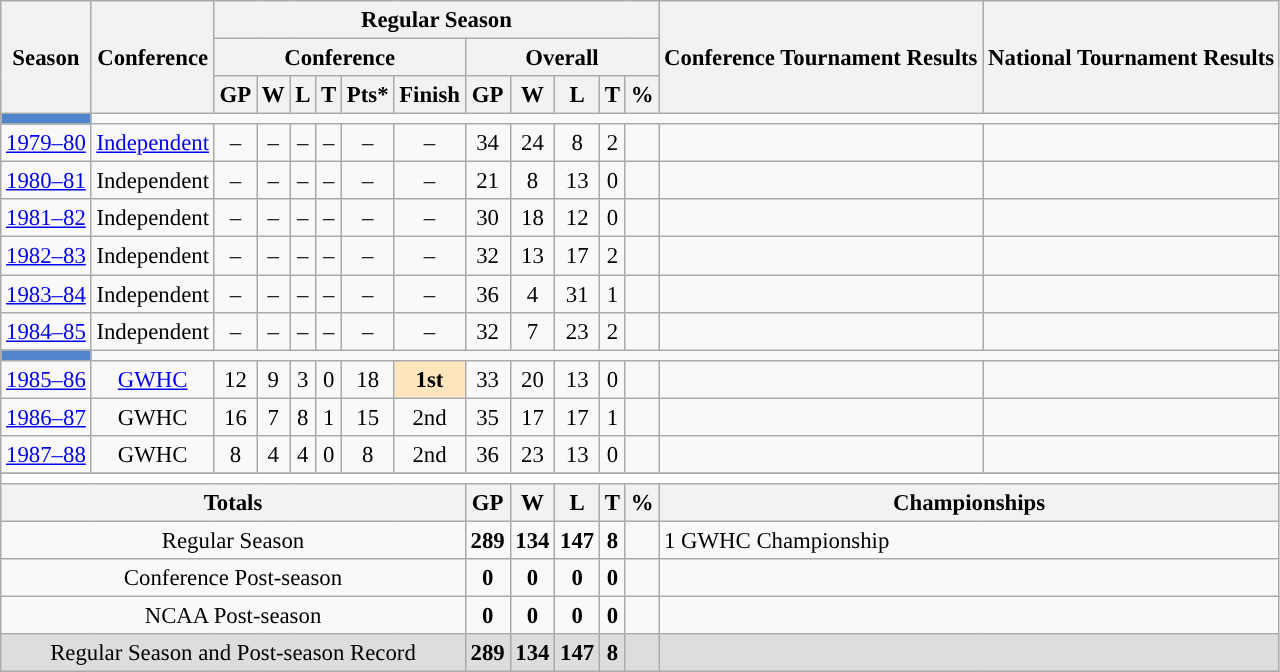<table class="wikitable" style="text-align: center; font-size: 95%">
<tr>
<th rowspan="3">Season</th>
<th rowspan="3">Conference</th>
<th colspan="11">Regular Season</th>
<th rowspan="3">Conference Tournament Results</th>
<th rowspan="3">National Tournament Results</th>
</tr>
<tr>
<th colspan="6">Conference</th>
<th colspan="5">Overall</th>
</tr>
<tr>
<th>GP</th>
<th>W</th>
<th>L</th>
<th>T</th>
<th>Pts*</th>
<th>Finish</th>
<th>GP</th>
<th>W</th>
<th>L</th>
<th>T</th>
<th>%</th>
</tr>
<tr>
<td style="color:white; background:#5084CB; "><a href='#'></a> </td>
</tr>
<tr>
<td><a href='#'>1979–80</a></td>
<td><a href='#'>Independent</a></td>
<td>–</td>
<td>–</td>
<td>–</td>
<td>–</td>
<td>–</td>
<td>–</td>
<td>34</td>
<td>24</td>
<td>8</td>
<td>2</td>
<td></td>
<td align="left"></td>
<td align="left"></td>
</tr>
<tr>
<td><a href='#'>1980–81</a></td>
<td>Independent</td>
<td>–</td>
<td>–</td>
<td>–</td>
<td>–</td>
<td>–</td>
<td>–</td>
<td>21</td>
<td>8</td>
<td>13</td>
<td>0</td>
<td></td>
<td align="left"></td>
<td align="left"></td>
</tr>
<tr>
<td><a href='#'>1981–82</a></td>
<td>Independent</td>
<td>–</td>
<td>–</td>
<td>–</td>
<td>–</td>
<td>–</td>
<td>–</td>
<td>30</td>
<td>18</td>
<td>12</td>
<td>0</td>
<td></td>
<td align="left"></td>
<td align="left"></td>
</tr>
<tr>
<td><a href='#'>1982–83</a></td>
<td>Independent</td>
<td>–</td>
<td>–</td>
<td>–</td>
<td>–</td>
<td>–</td>
<td>–</td>
<td>32</td>
<td>13</td>
<td>17</td>
<td>2</td>
<td></td>
<td align="left"></td>
<td align="left"></td>
</tr>
<tr>
<td><a href='#'>1983–84</a></td>
<td>Independent</td>
<td>–</td>
<td>–</td>
<td>–</td>
<td>–</td>
<td>–</td>
<td>–</td>
<td>36</td>
<td>4</td>
<td>31</td>
<td>1</td>
<td></td>
<td align="left"></td>
<td align="left"></td>
</tr>
<tr>
<td><a href='#'>1984–85</a></td>
<td>Independent</td>
<td>–</td>
<td>–</td>
<td>–</td>
<td>–</td>
<td>–</td>
<td>–</td>
<td>32</td>
<td>7</td>
<td>23</td>
<td>2</td>
<td></td>
<td align="left"></td>
<td align="left"></td>
</tr>
<tr>
<td style="color:white; background:#5084CB; "><a href='#'></a> </td>
</tr>
<tr>
<td><a href='#'>1985–86</a></td>
<td><a href='#'>GWHC</a></td>
<td>12</td>
<td>9</td>
<td>3</td>
<td>0</td>
<td>18</td>
<td style="background: #FFE6BD;"><strong>1st</strong></td>
<td>33</td>
<td>20</td>
<td>13</td>
<td>0</td>
<td></td>
<td align="left"></td>
<td align="left"></td>
</tr>
<tr>
<td><a href='#'>1986–87</a></td>
<td>GWHC</td>
<td>16</td>
<td>7</td>
<td>8</td>
<td>1</td>
<td>15</td>
<td>2nd</td>
<td>35</td>
<td>17</td>
<td>17</td>
<td>1</td>
<td></td>
<td align="left"></td>
<td align="left"></td>
</tr>
<tr>
<td><a href='#'>1987–88</a></td>
<td>GWHC</td>
<td>8</td>
<td>4</td>
<td>4</td>
<td>0</td>
<td>8</td>
<td>2nd</td>
<td>36</td>
<td>23</td>
<td>13</td>
<td>0</td>
<td></td>
<td align="left"></td>
<td align="left"></td>
</tr>
<tr>
</tr>
<tr ->
</tr>
<tr>
<td colspan="16" style="background:#fff;"></td>
</tr>
<tr>
<th colspan="8">Totals</th>
<th>GP</th>
<th>W</th>
<th>L</th>
<th>T</th>
<th>%</th>
<th colspan="2">Championships</th>
</tr>
<tr>
<td colspan="8">Regular Season</td>
<td><strong>289</strong></td>
<td><strong>134</strong></td>
<td><strong>147</strong></td>
<td><strong>8</strong></td>
<td><strong></strong></td>
<td colspan="2" align="left">1 GWHC Championship</td>
</tr>
<tr>
<td colspan="8">Conference Post-season</td>
<td><strong>0</strong></td>
<td><strong>0</strong></td>
<td><strong>0</strong></td>
<td><strong>0</strong></td>
<td><strong></strong></td>
<td colspan="2" align="left"></td>
</tr>
<tr>
<td colspan="8">NCAA Post-season</td>
<td><strong>0</strong></td>
<td><strong>0</strong></td>
<td><strong>0</strong></td>
<td><strong>0</strong></td>
<td><strong></strong></td>
<td colspan="2" align="left"></td>
</tr>
<tr bgcolor=dddddd>
<td colspan="8">Regular Season and Post-season Record</td>
<td><strong>289</strong></td>
<td><strong>134</strong></td>
<td><strong>147</strong></td>
<td><strong>8</strong></td>
<td><strong></strong></td>
<td colspan="2" align="left"></td>
</tr>
</table>
